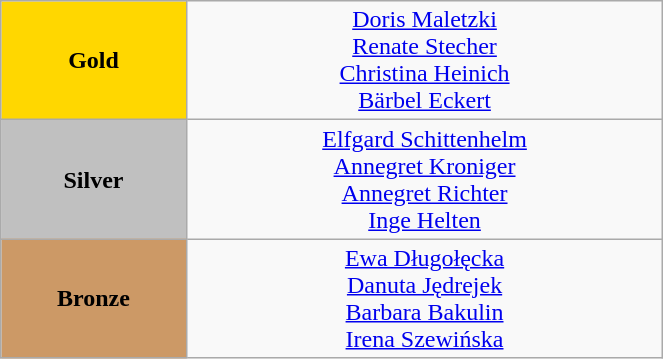<table class="wikitable" style="text-align:center; " width="35%">
<tr>
<td bgcolor="gold"><strong>Gold</strong></td>
<td><a href='#'>Doris Maletzki</a><br><a href='#'>Renate Stecher</a><br><a href='#'>Christina Heinich</a><br><a href='#'>Bärbel Eckert</a><br><small><em></em></small></td>
</tr>
<tr>
<td bgcolor="silver"><strong>Silver</strong></td>
<td><a href='#'>Elfgard Schittenhelm</a><br><a href='#'>Annegret Kroniger</a><br><a href='#'>Annegret Richter</a><br><a href='#'>Inge Helten</a><br><small><em></em></small></td>
</tr>
<tr>
<td bgcolor="CC9966"><strong>Bronze</strong></td>
<td><a href='#'>Ewa Długołęcka</a><br><a href='#'>Danuta Jędrejek</a><br><a href='#'>Barbara Bakulin</a><br><a href='#'>Irena Szewińska</a><br><small><em></em></small></td>
</tr>
</table>
